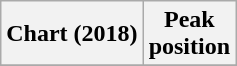<table class="wikitable plainrowheaders">
<tr>
<th>Chart (2018)</th>
<th>Peak<br>position</th>
</tr>
<tr>
</tr>
</table>
